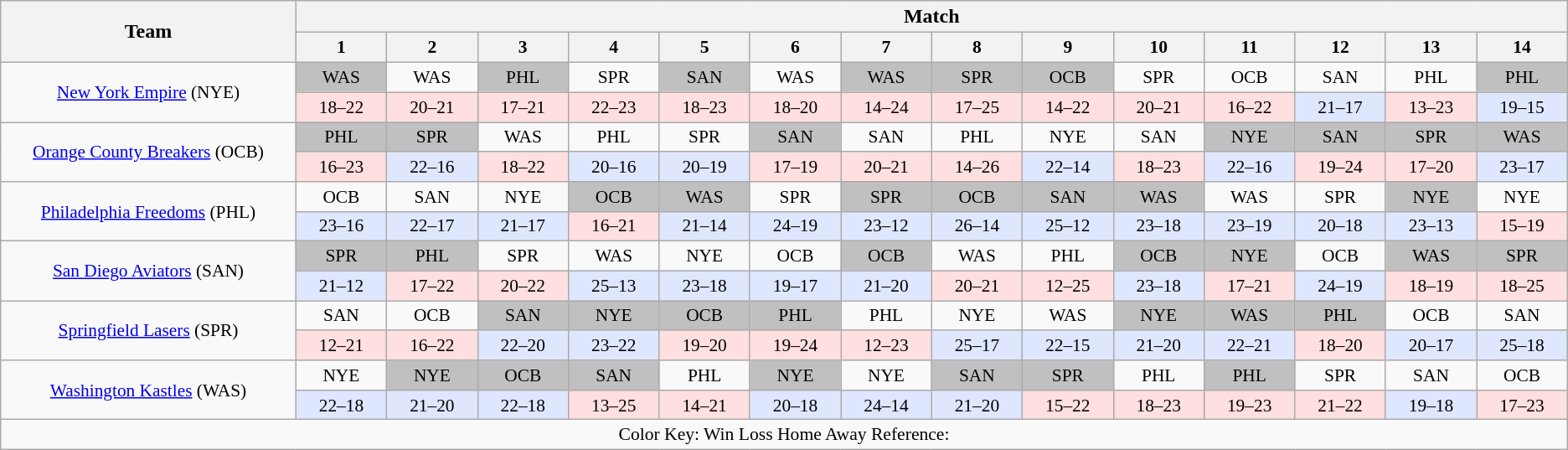<table class="wikitable" style="text-align:center;width=100%">
<tr>
<th width="10.4%" rowspan="2">Team</th>
<th width="89.6%" colspan="14">Match</th>
</tr>
<tr style="background-color:#CCCCCC; font-size: 90%">
<th width="3.2%">1</th>
<th width="3.2%">2</th>
<th width="3.2%">3</th>
<th width="3.2%">4</th>
<th width="3.2%">5</th>
<th width="3.2%">6</th>
<th width="3.2%">7</th>
<th width="3.2%">8</th>
<th width="3.2%">9</th>
<th width="3.2%">10</th>
<th width="3.2%">11</th>
<th width="3.2%">12</th>
<th width="3.2%">13</th>
<th width="3.2%">14<br></th>
</tr>
<tr style="font-size: 89%">
<td rowspan="2"><a href='#'>New York Empire</a> (NYE)</td>
<td bgcolor=#C0C0C0>WAS</td>
<td>WAS</td>
<td bgcolor=#C0C0C0>PHL</td>
<td>SPR</td>
<td bgcolor=#C0C0C0>SAN</td>
<td>WAS</td>
<td bgcolor=#C0C0C0>WAS</td>
<td bgcolor=#C0C0C0>SPR</td>
<td bgcolor=#C0C0C0>OCB</td>
<td>SPR</td>
<td>OCB</td>
<td>SAN</td>
<td>PHL</td>
<td bgcolor=#C0C0C0>PHL</td>
</tr>
<tr style="font-size: 89%">
<td bgcolor=#FFDFDF>18–22</td>
<td bgcolor=#FFDFDF>20–21</td>
<td bgcolor=#FFDFDF>17–21</td>
<td bgcolor=#FFDFDF>22–23</td>
<td bgcolor=#FFDFDF>18–23</td>
<td bgcolor=#FFDFDF>18–20</td>
<td bgcolor=#FFDFDF>14–24</td>
<td bgcolor=#FFDFDF>17–25</td>
<td bgcolor=#FFDFDF>14–22</td>
<td bgcolor=#FFDFDF>20–21</td>
<td bgcolor=#FFDFDF>16–22</td>
<td bgcolor=#DFE7FF>21–17</td>
<td bgcolor=#FFDFDF>13–23</td>
<td bgcolor=#DFE7FF>19–15</td>
</tr>
<tr style="font-size: 89%">
<td rowspan="2"><a href='#'>Orange County Breakers</a> (OCB)</td>
<td bgcolor=#C0C0C0>PHL</td>
<td bgcolor=#C0C0C0>SPR</td>
<td>WAS</td>
<td>PHL</td>
<td>SPR</td>
<td bgcolor=#C0C0C0>SAN</td>
<td>SAN</td>
<td>PHL</td>
<td>NYE</td>
<td>SAN</td>
<td bgcolor=#C0C0C0>NYE</td>
<td bgcolor=#C0C0C0>SAN</td>
<td bgcolor=#C0C0C0>SPR</td>
<td bgcolor=#C0C0C0>WAS</td>
</tr>
<tr style="font-size: 89%">
<td bgcolor=#FFDFDF>16–23</td>
<td bgcolor=#DFE7FF>22–16</td>
<td bgcolor=#FFDFDF>18–22</td>
<td bgcolor=#DFE7FF>20–16</td>
<td bgcolor=#DFE7FF>20–19</td>
<td bgcolor=#FFDFDF>17–19</td>
<td bgcolor=#FFDFDF>20–21</td>
<td bgcolor=#FFDFDF>14–26</td>
<td bgcolor=#DFE7FF>22–14</td>
<td bgcolor=#FFDFDF>18–23</td>
<td bgcolor=#DFE7FF>22–16</td>
<td bgcolor=#FFDFDF>19–24</td>
<td bgcolor=#FFDFDF>17–20</td>
<td bgcolor=#DFE7FF>23–17</td>
</tr>
<tr style="font-size: 89%">
<td rowspan="2"><a href='#'>Philadelphia Freedoms</a> (PHL)</td>
<td>OCB</td>
<td>SAN</td>
<td>NYE</td>
<td bgcolor=#C0C0C0>OCB</td>
<td bgcolor=#C0C0C0>WAS</td>
<td>SPR</td>
<td bgcolor=#C0C0C0>SPR</td>
<td bgcolor=#C0C0C0>OCB</td>
<td bgcolor=#C0C0C0>SAN</td>
<td bgcolor=#C0C0C0>WAS</td>
<td>WAS</td>
<td>SPR</td>
<td bgcolor=#C0C0C0>NYE</td>
<td>NYE</td>
</tr>
<tr style="font-size: 89%">
<td bgcolor=#DFE7FF>23–16</td>
<td bgcolor=#DFE7FF>22–17</td>
<td bgcolor=#DFE7FF>21–17</td>
<td bgcolor=#FFDFDF>16–21</td>
<td bgcolor=#DFE7FF>21–14</td>
<td bgcolor=#DFE7FF>24–19</td>
<td bgcolor=#DFE7FF>23–12</td>
<td bgcolor=#DFE7FF>26–14</td>
<td bgcolor=#DFE7FF>25–12</td>
<td bgcolor=#DFE7FF>23–18</td>
<td bgcolor=#DFE7FF>23–19</td>
<td bgcolor=#DFE7FF>20–18</td>
<td bgcolor=#DFE7FF>23–13</td>
<td bgcolor=#FFDFDF>15–19</td>
</tr>
<tr style="font-size: 89%">
<td rowspan="2"><a href='#'>San Diego Aviators</a> (SAN)</td>
<td bgcolor=#C0C0C0>SPR</td>
<td bgcolor=#C0C0C0>PHL</td>
<td>SPR</td>
<td>WAS</td>
<td>NYE</td>
<td>OCB</td>
<td bgcolor=#C0C0C0>OCB</td>
<td>WAS</td>
<td>PHL</td>
<td bgcolor=#C0C0C0>OCB</td>
<td bgcolor=#C0C0C0>NYE</td>
<td>OCB</td>
<td bgcolor=#C0C0C0>WAS</td>
<td bgcolor=#C0C0C0>SPR</td>
</tr>
<tr style="font-size: 89%">
<td bgcolor=#DFE7FF>21–12</td>
<td bgcolor=#FFDFDF>17–22</td>
<td bgcolor=#FFDFDF>20–22</td>
<td bgcolor=#DFE7FF>25–13</td>
<td bgcolor=#DFE7FF>23–18</td>
<td bgcolor=#DFE7FF>19–17</td>
<td bgcolor=#DFE7FF>21–20</td>
<td bgcolor=#FFDFDF>20–21</td>
<td bgcolor=#FFDFDF>12–25</td>
<td bgcolor=#DFE7FF>23–18</td>
<td bgcolor=#FFDFDF>17–21</td>
<td bgcolor=#DFE7FF>24–19</td>
<td bgcolor=#FFDFDF>18–19</td>
<td bgcolor=#FFDFDF>18–25</td>
</tr>
<tr style="font-size: 89%">
<td rowspan="2"><a href='#'>Springfield Lasers</a> (SPR)</td>
<td>SAN</td>
<td>OCB</td>
<td bgcolor=#C0C0C0>SAN</td>
<td bgcolor=#C0C0C0>NYE</td>
<td bgcolor=#C0C0C0>OCB</td>
<td bgcolor=#C0C0C0>PHL</td>
<td>PHL</td>
<td>NYE</td>
<td>WAS</td>
<td bgcolor=#C0C0C0>NYE</td>
<td bgcolor=#C0C0C0>WAS</td>
<td bgcolor=#C0C0C0>PHL</td>
<td>OCB</td>
<td>SAN</td>
</tr>
<tr style="font-size: 89%">
<td bgcolor=#FFDFDF>12–21</td>
<td bgcolor=#FFDFDF>16–22</td>
<td bgcolor=#DFE7FF>22–20</td>
<td bgcolor=#DFE7FF>23–22</td>
<td bgcolor=#FFDFDF>19–20</td>
<td bgcolor=#FFDFDF>19–24</td>
<td bgcolor=#FFDFDF>12–23</td>
<td bgcolor=#DFE7FF>25–17</td>
<td bgcolor=#DFE7FF>22–15</td>
<td bgcolor=#DFE7FF>21–20</td>
<td bgcolor=#DFE7FF>22–21</td>
<td bgcolor=#FFDFDF>18–20</td>
<td bgcolor=#DFE7FF>20–17</td>
<td bgcolor=#DFE7FF>25–18</td>
</tr>
<tr style="font-size: 89%">
<td rowspan="2"><a href='#'>Washington Kastles</a> (WAS)</td>
<td>NYE</td>
<td bgcolor=#C0C0C0>NYE</td>
<td bgcolor=#C0C0C0>OCB</td>
<td bgcolor=#C0C0C0>SAN</td>
<td>PHL</td>
<td bgcolor=#C0C0C0>NYE</td>
<td>NYE</td>
<td bgcolor=#C0C0C0>SAN</td>
<td bgcolor=#C0C0C0>SPR</td>
<td>PHL</td>
<td bgcolor=#C0C0C0>PHL</td>
<td>SPR</td>
<td>SAN</td>
<td>OCB</td>
</tr>
<tr style="font-size: 89%">
<td bgcolor=#DFE7FF>22–18</td>
<td bgcolor=#DFE7FF>21–20</td>
<td bgcolor=#DFE7FF>22–18</td>
<td bgcolor=#FFDFDF>13–25</td>
<td bgcolor=#FFDFDF>14–21</td>
<td bgcolor=#DFE7FF>20–18</td>
<td bgcolor=#DFE7FF>24–14</td>
<td bgcolor=#DFE7FF>21–20</td>
<td bgcolor=#FFDFDF>15–22</td>
<td bgcolor=#FFDFDF>18–23</td>
<td bgcolor=#FFDFDF>19–23</td>
<td bgcolor=#FFDFDF>21–22</td>
<td bgcolor=#DFE7FF>19–18</td>
<td bgcolor=#FFDFDF>17–23</td>
</tr>
<tr style="font-size: 90%">
<td colspan="15">Color Key: <span>Win</span>  <span>Loss</span>  <span>Home</span>  <span>Away</span> Reference:</td>
</tr>
</table>
